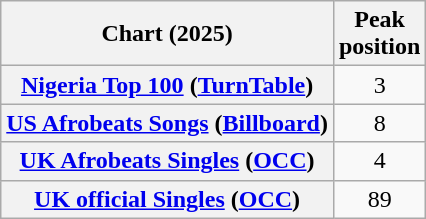<table class="wikitable plainrowheaders sortable" style="text-align:center">
<tr>
<th scope="col">Chart (2025)</th>
<th scope="col">Peak<br>position</th>
</tr>
<tr>
<th scope="row"><a href='#'>Nigeria Top 100</a> (<a href='#'>TurnTable</a>)</th>
<td>3</td>
</tr>
<tr>
<th scope="row"><a href='#'>US Afrobeats Songs</a> (<a href='#'>Billboard</a>)</th>
<td>8</td>
</tr>
<tr>
<th scope="row"><a href='#'>UK Afrobeats Singles</a> (<a href='#'>OCC</a>)</th>
<td>4</td>
</tr>
<tr>
<th scope="row"><a href='#'>UK official Singles</a> (<a href='#'>OCC</a>)</th>
<td>89</td>
</tr>
</table>
